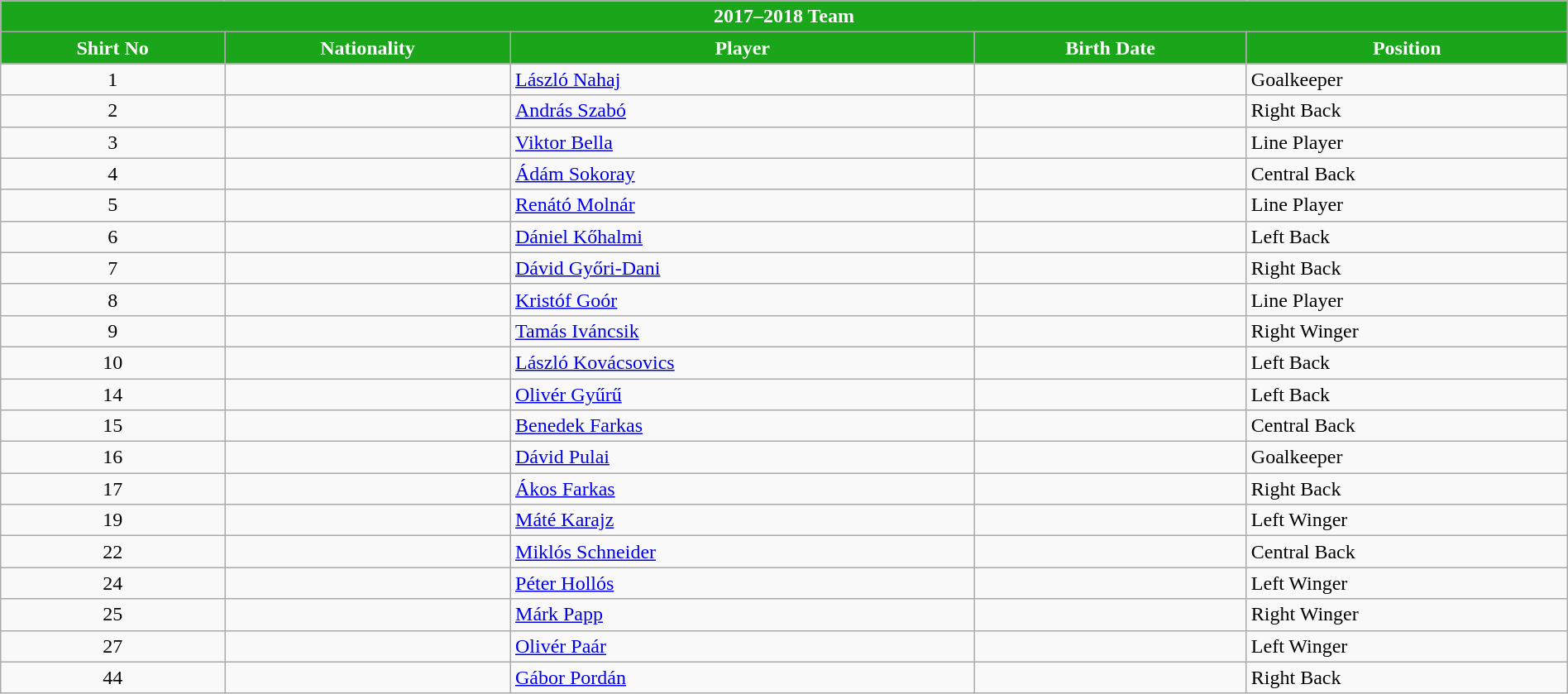<table class="wikitable collapsible collapsed" style="width:100%">
<tr>
<th colspan=5 style="background-color:#1AA51A;color:white;text-align:center;"><strong>2017–2018 Team</strong></th>
</tr>
<tr>
<th style="color:white; background:#1AA51A">Shirt No</th>
<th style="color:white; background:#1AA51A">Nationality</th>
<th style="color:white; background:#1AA51A">Player</th>
<th style="color:white; background:#1AA51A">Birth Date</th>
<th style="color:white; background:#1AA51A">Position</th>
</tr>
<tr>
<td align=center>1</td>
<td></td>
<td><a href='#'>László Nahaj</a></td>
<td></td>
<td>Goalkeeper</td>
</tr>
<tr>
<td align=center>2</td>
<td></td>
<td><a href='#'>András Szabó</a></td>
<td></td>
<td>Right Back</td>
</tr>
<tr>
<td align=center>3</td>
<td></td>
<td><a href='#'>Viktor Bella</a></td>
<td></td>
<td>Line Player</td>
</tr>
<tr>
<td align=center>4</td>
<td></td>
<td><a href='#'>Ádám Sokoray</a></td>
<td></td>
<td>Central Back</td>
</tr>
<tr>
<td align=center>5</td>
<td></td>
<td><a href='#'>Renátó Molnár</a></td>
<td></td>
<td>Line Player</td>
</tr>
<tr>
<td align=center>6</td>
<td></td>
<td><a href='#'>Dániel Kőhalmi</a></td>
<td></td>
<td>Left Back</td>
</tr>
<tr>
<td align=center>7</td>
<td></td>
<td><a href='#'>Dávid Győri-Dani</a></td>
<td></td>
<td>Right Back</td>
</tr>
<tr>
<td align=center>8</td>
<td></td>
<td><a href='#'>Kristóf Goór</a></td>
<td></td>
<td>Line Player</td>
</tr>
<tr>
<td align=center>9</td>
<td></td>
<td><a href='#'>Tamás Iváncsik</a></td>
<td></td>
<td>Right Winger</td>
</tr>
<tr>
<td align=center>10</td>
<td></td>
<td><a href='#'>László Kovácsovics</a></td>
<td></td>
<td>Left Back</td>
</tr>
<tr>
<td align=center>14</td>
<td></td>
<td><a href='#'>Olivér Gyűrű</a></td>
<td></td>
<td>Left Back</td>
</tr>
<tr>
<td align=center>15</td>
<td></td>
<td><a href='#'>Benedek Farkas</a></td>
<td></td>
<td>Central Back</td>
</tr>
<tr>
<td align=center>16</td>
<td></td>
<td><a href='#'>Dávid Pulai</a></td>
<td></td>
<td>Goalkeeper</td>
</tr>
<tr>
<td align=center>17</td>
<td></td>
<td><a href='#'>Ákos Farkas</a></td>
<td></td>
<td>Right Back</td>
</tr>
<tr>
<td align=center>19</td>
<td></td>
<td><a href='#'>Máté Karajz</a></td>
<td></td>
<td>Left Winger</td>
</tr>
<tr>
<td align=center>22</td>
<td></td>
<td><a href='#'>Miklós Schneider</a></td>
<td></td>
<td>Central Back</td>
</tr>
<tr>
<td align=center>24</td>
<td></td>
<td><a href='#'>Péter Hollós</a></td>
<td></td>
<td>Left Winger</td>
</tr>
<tr>
<td align=center>25</td>
<td></td>
<td><a href='#'>Márk Papp</a></td>
<td></td>
<td>Right Winger</td>
</tr>
<tr>
<td align=center>27</td>
<td></td>
<td><a href='#'>Olivér Paár</a></td>
<td></td>
<td>Left Winger</td>
</tr>
<tr>
<td align=center>44</td>
<td></td>
<td><a href='#'>Gábor Pordán</a></td>
<td></td>
<td>Right Back</td>
</tr>
</table>
